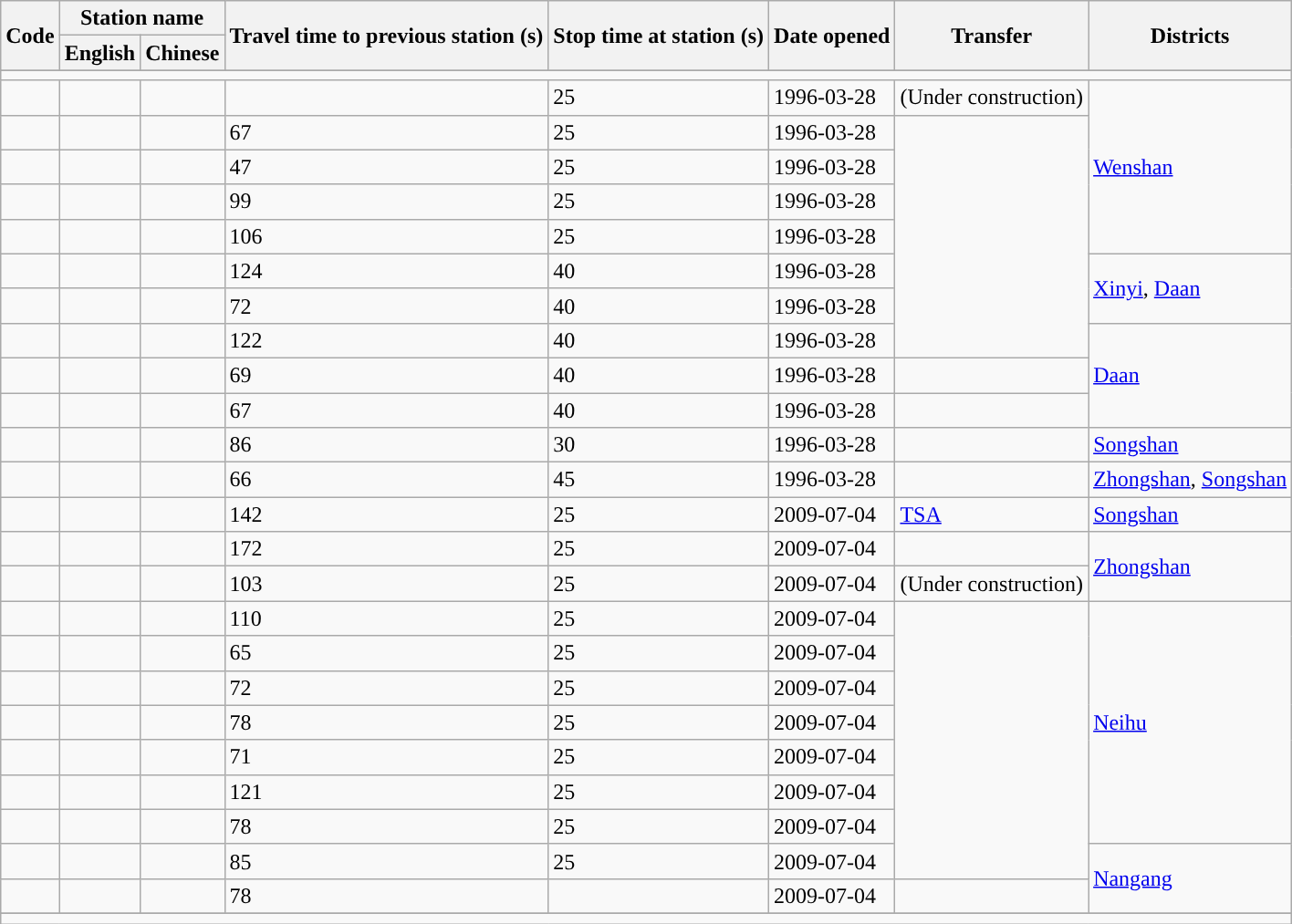<table class="wikitable sortable">
<tr>
<th rowspan="2">Code</th>
<th colspan="2">Station name</th>
<th rowspan="2">Travel time to previous station (s)</th>
<th rowspan="2">Stop time at station (s)</th>
<th rowspan="2">Date opened</th>
<th rowspan="2">Transfer</th>
<th rowspan="2">Districts</th>
</tr>
<tr>
<th>English</th>
<th>Chinese</th>
</tr>
<tr>
</tr>
<tr>
<td colspan="8"></td>
</tr>
<tr>
<td></td>
<td></td>
<td></td>
<td></td>
<td>25</td>
<td>1996-03-28</td>
<td>  (Under construction)</td>
<td rowspan="5"><a href='#'>Wenshan</a></td>
</tr>
<tr>
<td></td>
<td></td>
<td></td>
<td>67</td>
<td>25</td>
<td>1996-03-28</td>
<td rowspan="7"></td>
</tr>
<tr>
<td></td>
<td></td>
<td></td>
<td>47</td>
<td>25</td>
<td>1996-03-28</td>
</tr>
<tr>
<td></td>
<td></td>
<td></td>
<td>99</td>
<td>25</td>
<td>1996-03-28</td>
</tr>
<tr>
<td></td>
<td></td>
<td></td>
<td>106</td>
<td>25</td>
<td>1996-03-28</td>
</tr>
<tr>
<td></td>
<td></td>
<td></td>
<td>124</td>
<td>40</td>
<td>1996-03-28</td>
<td rowspan="2"><a href='#'>Xinyi</a>, <a href='#'>Daan</a></td>
</tr>
<tr>
<td></td>
<td></td>
<td></td>
<td>72</td>
<td>40</td>
<td>1996-03-28</td>
</tr>
<tr>
<td></td>
<td></td>
<td></td>
<td>122</td>
<td>40</td>
<td>1996-03-28</td>
<td rowspan="3"><a href='#'>Daan</a></td>
</tr>
<tr>
<td></td>
<td></td>
<td></td>
<td>69</td>
<td>40</td>
<td>1996-03-28</td>
<td></td>
</tr>
<tr>
<td></td>
<td></td>
<td></td>
<td>67</td>
<td>40</td>
<td>1996-03-28</td>
<td></td>
</tr>
<tr>
<td></td>
<td></td>
<td></td>
<td>86</td>
<td>30</td>
<td>1996-03-28</td>
<td></td>
<td><a href='#'>Songshan</a></td>
</tr>
<tr>
<td></td>
<td></td>
<td></td>
<td>66</td>
<td>45</td>
<td>1996-03-28</td>
<td></td>
<td><a href='#'>Zhongshan</a>, <a href='#'>Songshan</a></td>
</tr>
<tr>
<td></td>
<td></td>
<td></td>
<td>142</td>
<td>25</td>
<td>2009-07-04</td>
<td> <a href='#'>TSA</a></td>
<td><a href='#'>Songshan</a></td>
</tr>
<tr>
<td></td>
<td></td>
<td></td>
<td>172</td>
<td>25</td>
<td>2009-07-04</td>
<td></td>
<td rowspan="2"><a href='#'>Zhongshan</a></td>
</tr>
<tr>
<td></td>
<td></td>
<td></td>
<td>103</td>
<td>25</td>
<td>2009-07-04</td>
<td> (Under construction)</td>
</tr>
<tr>
<td></td>
<td></td>
<td></td>
<td>110</td>
<td>25</td>
<td>2009-07-04</td>
<td rowspan="8"></td>
<td rowspan="7"><a href='#'>Neihu</a></td>
</tr>
<tr>
<td></td>
<td></td>
<td></td>
<td>65</td>
<td>25</td>
<td>2009-07-04</td>
</tr>
<tr>
<td></td>
<td></td>
<td></td>
<td>72</td>
<td>25</td>
<td>2009-07-04</td>
</tr>
<tr>
<td></td>
<td></td>
<td></td>
<td>78</td>
<td>25</td>
<td>2009-07-04</td>
</tr>
<tr>
<td></td>
<td></td>
<td></td>
<td>71</td>
<td>25</td>
<td>2009-07-04</td>
</tr>
<tr>
<td></td>
<td></td>
<td></td>
<td>121</td>
<td>25</td>
<td>2009-07-04</td>
</tr>
<tr>
<td></td>
<td></td>
<td></td>
<td>78</td>
<td>25</td>
<td>2009-07-04</td>
</tr>
<tr>
<td></td>
<td></td>
<td></td>
<td>85</td>
<td>25</td>
<td>2009-07-04</td>
<td rowspan="2"><a href='#'>Nangang</a></td>
</tr>
<tr>
<td></td>
<td></td>
<td></td>
<td>78</td>
<td></td>
<td>2009-07-04</td>
<td></td>
</tr>
<tr>
</tr>
<tr>
<td colspan="8"></td>
</tr>
</table>
